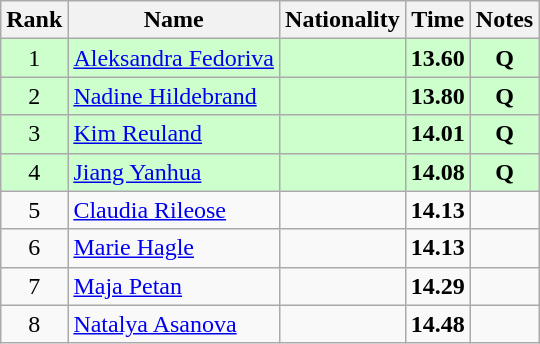<table class="wikitable sortable" style="text-align:center">
<tr>
<th>Rank</th>
<th>Name</th>
<th>Nationality</th>
<th>Time</th>
<th>Notes</th>
</tr>
<tr bgcolor=ccffcc>
<td>1</td>
<td align=left><a href='#'>Aleksandra Fedoriva</a></td>
<td align=left></td>
<td><strong>13.60</strong></td>
<td><strong>Q</strong></td>
</tr>
<tr bgcolor=ccffcc>
<td>2</td>
<td align=left><a href='#'>Nadine Hildebrand</a></td>
<td align=left></td>
<td><strong>13.80</strong></td>
<td><strong>Q</strong></td>
</tr>
<tr bgcolor=ccffcc>
<td>3</td>
<td align=left><a href='#'>Kim Reuland</a></td>
<td align=left></td>
<td><strong>14.01</strong></td>
<td><strong>Q</strong></td>
</tr>
<tr bgcolor=ccffcc>
<td>4</td>
<td align=left><a href='#'>Jiang Yanhua</a></td>
<td align=left></td>
<td><strong>14.08</strong></td>
<td><strong>Q</strong></td>
</tr>
<tr>
<td>5</td>
<td align=left><a href='#'>Claudia Rileose</a></td>
<td align=left></td>
<td><strong>14.13</strong></td>
<td></td>
</tr>
<tr>
<td>6</td>
<td align=left><a href='#'>Marie Hagle</a></td>
<td align=left></td>
<td><strong>14.13</strong></td>
<td></td>
</tr>
<tr>
<td>7</td>
<td align=left><a href='#'>Maja Petan</a></td>
<td align=left></td>
<td><strong>14.29</strong></td>
<td></td>
</tr>
<tr>
<td>8</td>
<td align=left><a href='#'>Natalya Asanova</a></td>
<td align=left></td>
<td><strong>14.48</strong></td>
<td></td>
</tr>
</table>
